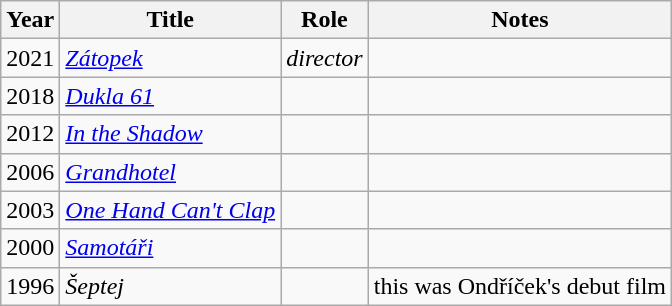<table class="wikitable sortable">
<tr>
<th>Year</th>
<th>Title</th>
<th>Role</th>
<th class="unsortable">Notes</th>
</tr>
<tr>
<td>2021</td>
<td><em><a href='#'>Zátopek</a></em></td>
<td><em>director</em></td>
<td></td>
</tr>
<tr>
<td>2018</td>
<td><em><a href='#'>Dukla 61</a></em></td>
<td></td>
<td></td>
</tr>
<tr>
<td>2012</td>
<td><em><a href='#'>In the Shadow</a></em></td>
<td></td>
<td></td>
</tr>
<tr>
<td>2006</td>
<td><em><a href='#'>Grandhotel</a></em></td>
<td></td>
<td></td>
</tr>
<tr>
<td>2003</td>
<td><em><a href='#'>One Hand Can't Clap</a></em></td>
<td></td>
<td></td>
</tr>
<tr>
<td>2000</td>
<td><em><a href='#'>Samotáři</a></em></td>
<td></td>
<td></td>
</tr>
<tr>
<td>1996</td>
<td><em>Šeptej</em></td>
<td></td>
<td>this was Ondříček's debut film</td>
</tr>
</table>
